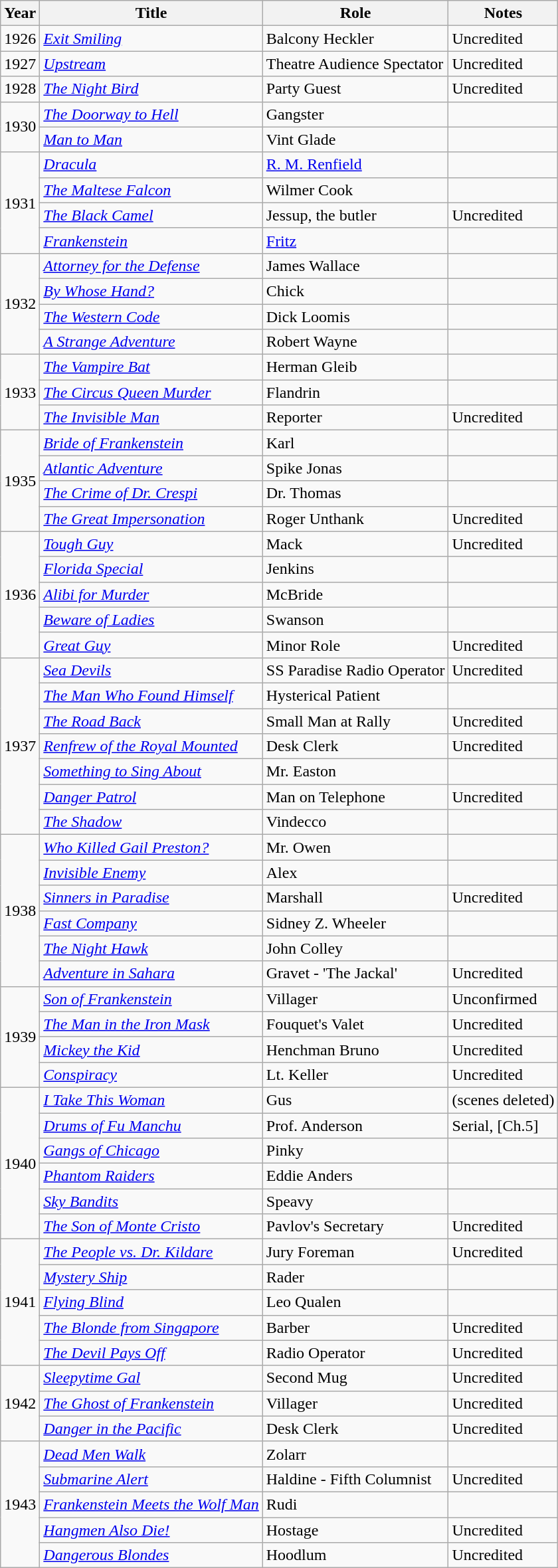<table class="wikitable sortable">
<tr>
<th>Year</th>
<th>Title</th>
<th>Role</th>
<th class = "unsortable">Notes</th>
</tr>
<tr>
<td>1926</td>
<td><em><a href='#'>Exit Smiling</a></em></td>
<td>Balcony Heckler</td>
<td>Uncredited</td>
</tr>
<tr>
<td>1927</td>
<td><em><a href='#'>Upstream</a></em></td>
<td>Theatre Audience Spectator</td>
<td>Uncredited</td>
</tr>
<tr>
<td>1928</td>
<td><em><a href='#'>The Night Bird</a></em></td>
<td>Party Guest</td>
<td>Uncredited</td>
</tr>
<tr>
<td rowspan=2>1930</td>
<td><em><a href='#'>The Doorway to Hell</a></em></td>
<td>Gangster</td>
<td></td>
</tr>
<tr>
<td><em><a href='#'>Man to Man</a></em></td>
<td>Vint Glade</td>
<td></td>
</tr>
<tr>
<td rowspan=4>1931</td>
<td><em><a href='#'>Dracula</a></em></td>
<td><a href='#'>R. M. Renfield</a></td>
<td></td>
</tr>
<tr>
<td><em><a href='#'>The Maltese Falcon</a></em></td>
<td>Wilmer Cook</td>
<td></td>
</tr>
<tr>
<td><em><a href='#'>The Black Camel</a></em></td>
<td>Jessup, the butler</td>
<td>Uncredited</td>
</tr>
<tr>
<td><em><a href='#'>Frankenstein</a></em></td>
<td><a href='#'>Fritz</a></td>
<td></td>
</tr>
<tr>
<td rowspan=4>1932</td>
<td><em><a href='#'>Attorney for the Defense</a></em></td>
<td>James Wallace</td>
<td></td>
</tr>
<tr>
<td><em><a href='#'>By Whose Hand?</a></em></td>
<td>Chick</td>
<td></td>
</tr>
<tr>
<td><em><a href='#'>The Western Code</a></em></td>
<td>Dick Loomis</td>
<td></td>
</tr>
<tr>
<td><em><a href='#'>A Strange Adventure</a></em></td>
<td>Robert Wayne</td>
<td></td>
</tr>
<tr>
<td rowspan=3>1933</td>
<td><em><a href='#'>The Vampire Bat</a></em></td>
<td>Herman Gleib</td>
<td></td>
</tr>
<tr>
<td><em><a href='#'>The Circus Queen Murder</a></em></td>
<td>Flandrin</td>
<td></td>
</tr>
<tr>
<td><em><a href='#'>The Invisible Man</a></em></td>
<td>Reporter</td>
<td>Uncredited</td>
</tr>
<tr>
<td rowspan=4>1935</td>
<td><em><a href='#'>Bride of Frankenstein</a></em></td>
<td>Karl</td>
<td></td>
</tr>
<tr>
<td><em><a href='#'>Atlantic Adventure</a></em></td>
<td>Spike Jonas</td>
<td></td>
</tr>
<tr>
<td><em><a href='#'>The Crime of Dr. Crespi</a></em></td>
<td>Dr. Thomas</td>
<td></td>
</tr>
<tr>
<td><em><a href='#'>The Great Impersonation</a></em></td>
<td>Roger Unthank</td>
<td>Uncredited</td>
</tr>
<tr>
<td rowspan=5>1936</td>
<td><em><a href='#'>Tough Guy</a></em></td>
<td>Mack</td>
<td>Uncredited</td>
</tr>
<tr>
<td><em><a href='#'>Florida Special</a></em></td>
<td>Jenkins</td>
<td></td>
</tr>
<tr>
<td><em><a href='#'>Alibi for Murder</a></em></td>
<td>McBride</td>
<td></td>
</tr>
<tr>
<td><em><a href='#'>Beware of Ladies</a></em></td>
<td>Swanson</td>
<td></td>
</tr>
<tr>
<td><em><a href='#'>Great Guy</a></em></td>
<td>Minor Role</td>
<td>Uncredited</td>
</tr>
<tr>
<td rowspan=7>1937</td>
<td><em><a href='#'>Sea Devils</a></em></td>
<td>SS Paradise Radio Operator</td>
<td>Uncredited</td>
</tr>
<tr>
<td><em><a href='#'>The Man Who Found Himself</a></em></td>
<td>Hysterical Patient</td>
<td></td>
</tr>
<tr>
<td><em><a href='#'>The Road Back</a></em></td>
<td>Small Man at Rally</td>
<td>Uncredited</td>
</tr>
<tr>
<td><em><a href='#'>Renfrew of the Royal Mounted</a></em></td>
<td>Desk Clerk</td>
<td>Uncredited</td>
</tr>
<tr>
<td><em><a href='#'>Something to Sing About</a></em></td>
<td>Mr. Easton</td>
<td></td>
</tr>
<tr>
<td><em><a href='#'>Danger Patrol</a></em></td>
<td>Man on Telephone</td>
<td>Uncredited</td>
</tr>
<tr>
<td><em><a href='#'>The Shadow</a></em></td>
<td>Vindecco</td>
<td></td>
</tr>
<tr>
<td rowspan=6>1938</td>
<td><em><a href='#'>Who Killed Gail Preston?</a></em></td>
<td>Mr. Owen</td>
<td></td>
</tr>
<tr>
<td><em><a href='#'>Invisible Enemy</a></em></td>
<td>Alex</td>
<td></td>
</tr>
<tr>
<td><em><a href='#'>Sinners in Paradise</a></em></td>
<td>Marshall</td>
<td>Uncredited</td>
</tr>
<tr>
<td><em><a href='#'>Fast Company</a></em></td>
<td>Sidney Z. Wheeler</td>
<td></td>
</tr>
<tr>
<td><em><a href='#'>The Night Hawk</a></em></td>
<td>John Colley</td>
<td></td>
</tr>
<tr>
<td><em><a href='#'>Adventure in Sahara</a></em></td>
<td>Gravet - 'The Jackal'</td>
<td>Uncredited</td>
</tr>
<tr>
<td rowspan=4>1939</td>
<td><em><a href='#'>Son of Frankenstein</a></em></td>
<td>Villager</td>
<td>Unconfirmed</td>
</tr>
<tr>
<td><em><a href='#'>The Man in the Iron Mask</a></em></td>
<td>Fouquet's Valet</td>
<td>Uncredited</td>
</tr>
<tr>
<td><em><a href='#'>Mickey the Kid</a></em></td>
<td>Henchman Bruno</td>
<td>Uncredited</td>
</tr>
<tr>
<td><em><a href='#'>Conspiracy</a></em></td>
<td>Lt. Keller</td>
<td>Uncredited</td>
</tr>
<tr>
<td rowspan=6>1940</td>
<td><em><a href='#'>I Take This Woman</a></em></td>
<td>Gus</td>
<td>(scenes deleted)</td>
</tr>
<tr>
<td><em><a href='#'>Drums of Fu Manchu</a></em></td>
<td>Prof. Anderson</td>
<td>Serial, [Ch.5]</td>
</tr>
<tr>
<td><em><a href='#'>Gangs of Chicago</a></em></td>
<td>Pinky</td>
<td></td>
</tr>
<tr>
<td><em><a href='#'>Phantom Raiders</a></em></td>
<td>Eddie Anders</td>
<td></td>
</tr>
<tr>
<td><em><a href='#'>Sky Bandits</a></em></td>
<td>Speavy</td>
<td></td>
</tr>
<tr>
<td><em><a href='#'>The Son of Monte Cristo</a></em></td>
<td>Pavlov's Secretary</td>
<td>Uncredited</td>
</tr>
<tr>
<td rowspan=5>1941</td>
<td><em><a href='#'>The People vs. Dr. Kildare</a></em></td>
<td>Jury Foreman</td>
<td>Uncredited</td>
</tr>
<tr>
<td><em><a href='#'>Mystery Ship</a></em></td>
<td>Rader</td>
<td></td>
</tr>
<tr>
<td><em><a href='#'>Flying Blind</a></em></td>
<td>Leo Qualen</td>
<td></td>
</tr>
<tr>
<td><em><a href='#'>The Blonde from Singapore</a></em></td>
<td>Barber</td>
<td>Uncredited</td>
</tr>
<tr>
<td><em><a href='#'>The Devil Pays Off</a></em></td>
<td>Radio Operator</td>
<td>Uncredited</td>
</tr>
<tr>
<td rowspan=3>1942</td>
<td><em><a href='#'>Sleepytime Gal</a></em></td>
<td>Second Mug</td>
<td>Uncredited</td>
</tr>
<tr>
<td><em><a href='#'>The Ghost of Frankenstein</a></em></td>
<td>Villager</td>
<td>Uncredited</td>
</tr>
<tr>
<td><em><a href='#'>Danger in the Pacific</a></em></td>
<td>Desk Clerk</td>
<td>Uncredited</td>
</tr>
<tr>
<td rowspan=5>1943</td>
<td><em><a href='#'>Dead Men Walk</a></em></td>
<td>Zolarr</td>
<td></td>
</tr>
<tr>
<td><em><a href='#'>Submarine Alert</a></em></td>
<td>Haldine - Fifth Columnist</td>
<td>Uncredited</td>
</tr>
<tr>
<td><em><a href='#'>Frankenstein Meets the Wolf Man</a></em></td>
<td>Rudi</td>
<td></td>
</tr>
<tr>
<td><em><a href='#'>Hangmen Also Die!</a></em></td>
<td>Hostage</td>
<td>Uncredited</td>
</tr>
<tr>
<td><em><a href='#'>Dangerous Blondes</a></em></td>
<td>Hoodlum</td>
<td>Uncredited</td>
</tr>
</table>
